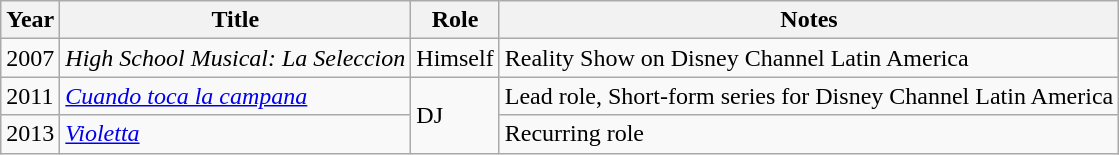<table class="wikitable">
<tr>
<th>Year</th>
<th>Title</th>
<th>Role</th>
<th>Notes</th>
</tr>
<tr>
<td>2007</td>
<td><em>High School Musical: La Seleccion</em></td>
<td>Himself</td>
<td>Reality Show on Disney Channel Latin America</td>
</tr>
<tr>
<td>2011</td>
<td><em><a href='#'>Cuando toca la campana</a></em></td>
<td rowspan=2>DJ</td>
<td>Lead role, Short-form series for Disney Channel Latin America</td>
</tr>
<tr>
<td>2013</td>
<td><em><a href='#'>Violetta</a></em></td>
<td>Recurring role</td>
</tr>
</table>
